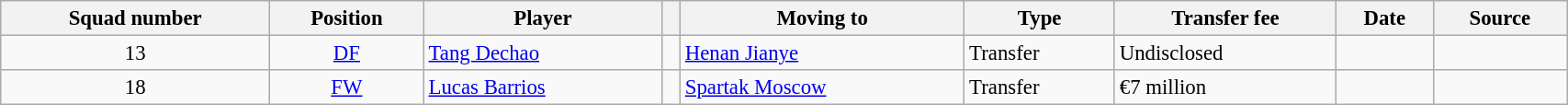<table class="wikitable sortable" style="width:90%; text-align:left; font-size:95%;">
<tr>
<th><strong>Squad number</strong></th>
<th><strong>Position</strong></th>
<th><strong>Player</strong></th>
<th></th>
<th><strong>Moving to</strong></th>
<th><strong>Type</strong></th>
<th><strong>Transfer fee</strong></th>
<th><strong>Date</strong></th>
<th><strong>Source</strong></th>
</tr>
<tr>
<td align=center>13</td>
<td align=center><a href='#'>DF</a></td>
<td align=left> <a href='#'>Tang Dechao</a></td>
<td align=center></td>
<td align=left> <a href='#'>Henan Jianye</a></td>
<td>Transfer</td>
<td>Undisclosed</td>
<td></td>
<td align=center></td>
</tr>
<tr>
<td align=center>18</td>
<td align=center><a href='#'>FW</a></td>
<td align=left> <a href='#'>Lucas Barrios</a></td>
<td align=center></td>
<td align=left> <a href='#'>Spartak Moscow</a></td>
<td>Transfer</td>
<td>€7 million</td>
<td></td>
<td align=center></td>
</tr>
</table>
